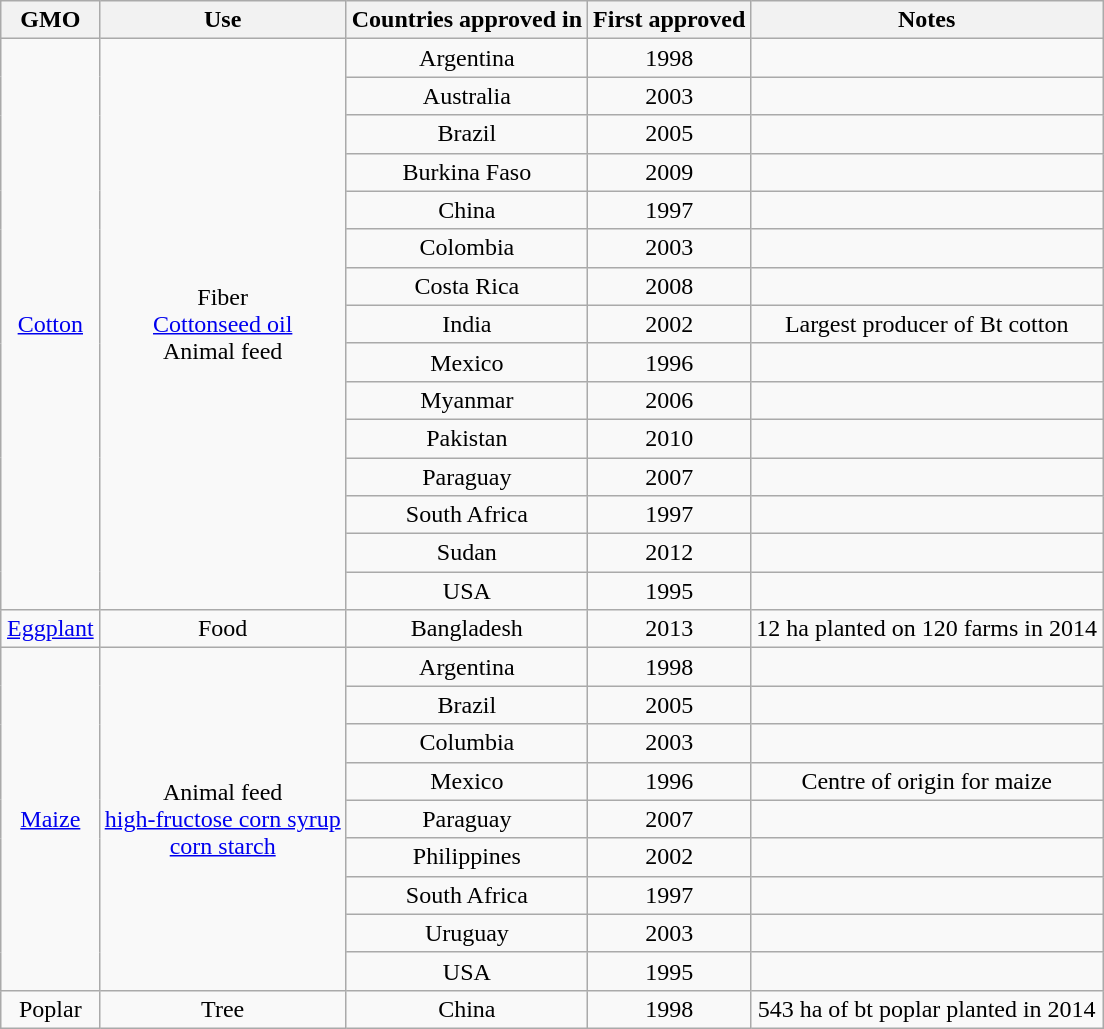<table style="margin:auto; text-align:center" class="wikitable sortable">
<tr>
<th>GMO</th>
<th>Use</th>
<th>Countries approved in</th>
<th>First approved</th>
<th>Notes</th>
</tr>
<tr>
<td rowspan="15"><a href='#'>Cotton</a></td>
<td rowspan="15">Fiber<br><a href='#'>Cottonseed oil</a><br>Animal feed</td>
<td>Argentina</td>
<td>1998</td>
<td></td>
</tr>
<tr>
<td>Australia</td>
<td>2003</td>
<td></td>
</tr>
<tr>
<td>Brazil</td>
<td>2005</td>
<td></td>
</tr>
<tr>
<td>Burkina Faso</td>
<td>2009</td>
<td></td>
</tr>
<tr>
<td>China</td>
<td>1997</td>
<td></td>
</tr>
<tr>
<td>Colombia</td>
<td>2003</td>
<td></td>
</tr>
<tr>
<td>Costa Rica</td>
<td>2008</td>
<td></td>
</tr>
<tr>
<td>India</td>
<td>2002</td>
<td>Largest producer of Bt cotton</td>
</tr>
<tr>
<td>Mexico</td>
<td>1996</td>
<td></td>
</tr>
<tr>
<td>Myanmar</td>
<td>2006</td>
<td></td>
</tr>
<tr>
<td>Pakistan</td>
<td>2010</td>
<td></td>
</tr>
<tr>
<td>Paraguay</td>
<td>2007</td>
<td></td>
</tr>
<tr>
<td>South Africa</td>
<td>1997</td>
<td></td>
</tr>
<tr>
<td>Sudan</td>
<td>2012</td>
<td></td>
</tr>
<tr>
<td>USA</td>
<td>1995</td>
<td></td>
</tr>
<tr>
<td><a href='#'>Eggplant</a></td>
<td>Food</td>
<td>Bangladesh</td>
<td>2013</td>
<td>12 ha planted on 120 farms in 2014</td>
</tr>
<tr>
<td rowspan="9"><a href='#'>Maize</a></td>
<td rowspan="9">Animal feed<br><a href='#'>high-fructose corn syrup</a><br><a href='#'>corn starch</a></td>
<td>Argentina</td>
<td>1998</td>
<td></td>
</tr>
<tr>
<td>Brazil</td>
<td>2005</td>
<td></td>
</tr>
<tr>
<td>Columbia</td>
<td>2003</td>
<td></td>
</tr>
<tr>
<td>Mexico</td>
<td>1996</td>
<td>Centre of origin for maize</td>
</tr>
<tr>
<td>Paraguay</td>
<td>2007</td>
<td></td>
</tr>
<tr>
<td>Philippines</td>
<td>2002</td>
<td></td>
</tr>
<tr>
<td>South Africa</td>
<td>1997</td>
<td></td>
</tr>
<tr>
<td>Uruguay</td>
<td>2003</td>
<td></td>
</tr>
<tr>
<td>USA</td>
<td>1995</td>
<td></td>
</tr>
<tr>
<td>Poplar</td>
<td>Tree</td>
<td>China</td>
<td>1998</td>
<td>543 ha of bt poplar planted in 2014</td>
</tr>
</table>
